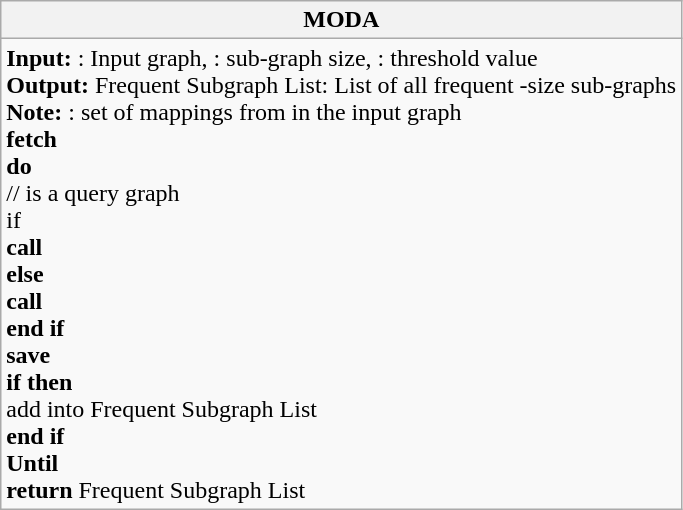<table class="wikitable">
<tr>
<th>MODA</th>
</tr>
<tr>
<td><strong>Input:</strong> : Input graph, : sub-graph size, : threshold value<br><strong>Output:</strong> Frequent Subgraph List: List of all frequent -size sub-graphs<br><strong>Note:</strong> : set of mappings from  in the input graph <br><strong>fetch</strong> <br><strong>do</strong><br> //  is a query graph<br>if <br><strong>call</strong> <br><strong>else</strong><br><strong>call</strong> <br><strong>end if</strong><br><strong>save</strong> <br><strong>if</strong>  <strong>then</strong><br>add  into Frequent Subgraph List<br><strong>end if</strong><br><strong>Until</strong> <br><strong>return</strong> Frequent Subgraph List</td>
</tr>
</table>
